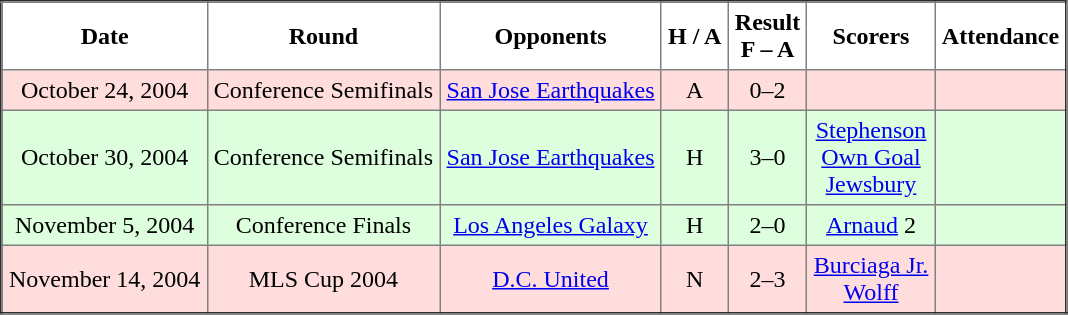<table border="2" cellpadding="4" style="border-collapse:collapse; text-align:center;">
<tr>
<th><strong>Date</strong></th>
<th><strong>Round</strong></th>
<th><strong>Opponents</strong></th>
<th><strong>H / A</strong></th>
<th><strong>Result<br>F – A</strong></th>
<th><strong>Scorers</strong></th>
<th><strong>Attendance</strong></th>
</tr>
<tr bgcolor="#ffdddd">
<td>October 24, 2004</td>
<td>Conference Semifinals</td>
<td><a href='#'>San Jose Earthquakes</a></td>
<td>A</td>
<td>0–2</td>
<td></td>
<td></td>
</tr>
<tr bgcolor="#ddffdd">
<td>October 30, 2004</td>
<td>Conference Semifinals</td>
<td><a href='#'>San Jose Earthquakes</a></td>
<td>H</td>
<td>3–0</td>
<td><a href='#'>Stephenson</a> <br> <a href='#'>Own Goal</a> <br> <a href='#'>Jewsbury</a></td>
<td></td>
</tr>
<tr bgcolor="#ddffdd">
<td>November 5, 2004</td>
<td>Conference Finals</td>
<td><a href='#'>Los Angeles Galaxy</a></td>
<td>H</td>
<td>2–0</td>
<td><a href='#'>Arnaud</a> 2</td>
<td></td>
</tr>
<tr bgcolor="#ffdddd">
<td>November 14, 2004</td>
<td>MLS Cup 2004</td>
<td><a href='#'>D.C. United</a></td>
<td>N</td>
<td>2–3</td>
<td><a href='#'>Burciaga Jr.</a> <br> <a href='#'>Wolff</a></td>
<td></td>
</tr>
</table>
